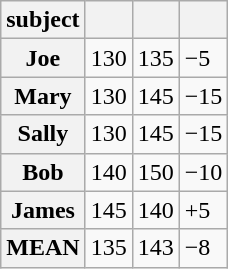<table class="wikitable" align="center">
<tr>
<th>subject</th>
<th></th>
<th></th>
<th></th>
</tr>
<tr>
<th>Joe</th>
<td>130</td>
<td>135</td>
<td>−5</td>
</tr>
<tr>
<th>Mary</th>
<td>130</td>
<td>145</td>
<td>−15</td>
</tr>
<tr>
<th>Sally</th>
<td>130</td>
<td>145</td>
<td>−15</td>
</tr>
<tr>
<th>Bob</th>
<td>140</td>
<td>150</td>
<td>−10</td>
</tr>
<tr>
<th>James</th>
<td>145</td>
<td>140</td>
<td>+5</td>
</tr>
<tr>
<th>MEAN</th>
<td>135</td>
<td>143</td>
<td>−8</td>
</tr>
</table>
